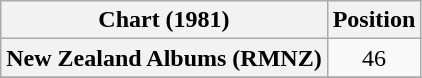<table class="wikitable plainrowheaders" style="text-align:center">
<tr>
<th scope="col">Chart (1981)</th>
<th scope="col">Position</th>
</tr>
<tr>
<th scope="row">New Zealand Albums (RMNZ)</th>
<td>46</td>
</tr>
<tr>
</tr>
</table>
